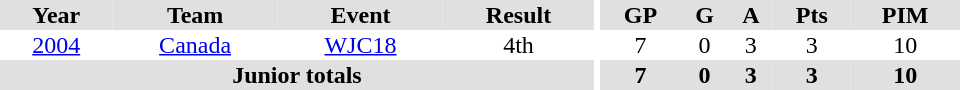<table border="0" cellpadding="1" cellspacing="0" ID="Table3" style="text-align:center; width:40em">
<tr ALIGN="center" bgcolor="#e0e0e0">
<th>Year</th>
<th>Team</th>
<th>Event</th>
<th>Result</th>
<th rowspan="99" bgcolor="#ffffff"></th>
<th>GP</th>
<th>G</th>
<th>A</th>
<th>Pts</th>
<th>PIM</th>
</tr>
<tr>
<td><a href='#'>2004</a></td>
<td><a href='#'>Canada</a></td>
<td><a href='#'>WJC18</a></td>
<td>4th</td>
<td>7</td>
<td>0</td>
<td>3</td>
<td>3</td>
<td>10</td>
</tr>
<tr bgcolor="#e0e0e0">
<th colspan="4">Junior totals</th>
<th>7</th>
<th>0</th>
<th>3</th>
<th>3</th>
<th>10</th>
</tr>
</table>
